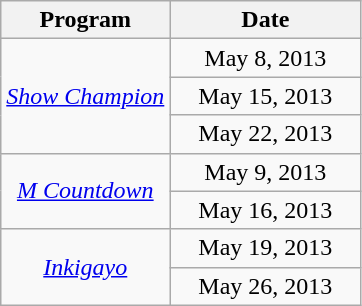<table class="wikitable sortable" style="text-align:center">
<tr>
<th>Program</th>
<th width="120">Date</th>
</tr>
<tr>
<td rowspan="3"><em><a href='#'>Show Champion</a></em></td>
<td>May 8, 2013</td>
</tr>
<tr>
<td>May 15, 2013</td>
</tr>
<tr>
<td>May 22, 2013</td>
</tr>
<tr>
<td rowspan="2"><em><a href='#'>M Countdown</a></em></td>
<td>May 9, 2013</td>
</tr>
<tr>
<td>May 16, 2013</td>
</tr>
<tr>
<td rowspan="2"><em><a href='#'>Inkigayo</a></em></td>
<td>May 19, 2013</td>
</tr>
<tr>
<td>May 26, 2013</td>
</tr>
</table>
